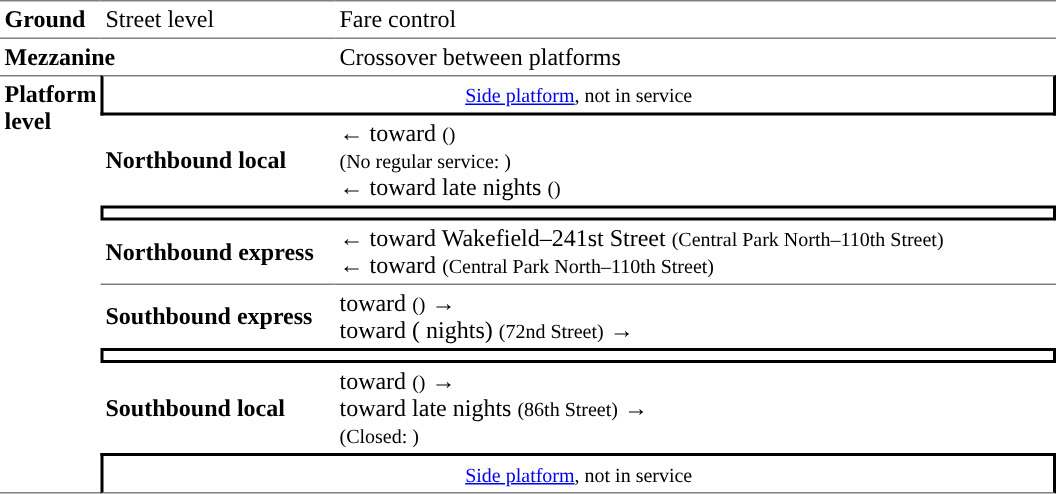<table cellspacing=0 cellpadding=3>
<tr>
<td style="border-top:solid 1px gray;border-bottom:solid 1px gray;" width=50><strong>Ground</strong></td>
<td style="border-top:solid 1px gray;border-bottom:solid 1px gray;" width=150>Street level</td>
<td style="border-top:solid 1px gray;border-bottom:solid 1px gray;" width=475>Fare control<br></td>
</tr>
<tr>
<td colspan=2><strong>Mezzanine</strong></td>
<td>Crossover between platforms</td>
</tr>
<tr>
<td style="border-top:solid 1px gray;border-bottom:solid 1px gray;" rowspan=8 valign=top><strong>Platform level</strong></td>
<td style="border-top:solid 1px gray;border-right:solid 2px black;border-left:solid 2px black;border-bottom:solid 2px black;text-align:center;" colspan=2><small><a href='#'>Side platform</a>, not in service</small></td>
</tr>
<tr>
<td style="color:#"><strong>Northbound local</strong></td>
<td>←  toward   <small>()</small><br> <small>(No regular service: )</small><br>←  toward  late nights <small>()</small></td>
</tr>
<tr>
<td style="border-top:solid 2px black;border-right:solid 2px black;border-left:solid 2px black;border-bottom:solid 2px black;text-align:center;" colspan=2></td>
</tr>
<tr>
<td style="color:#"><strong>Northbound express</strong></td>
<td>←  toward Wakefield–241st Street <small>(Central Park North–110th Street)</small><br>←  toward  <small>(Central Park North–110th Street)</small></td>
</tr>
<tr>
<td style="border-top:solid 1px gray;color:#"><strong>Southbound express</strong></td>
<td style="border-top:solid 1px gray;">  toward  <small>()</small> →<br>  toward  ( nights) <small>(72nd Street)</small> →</td>
</tr>
<tr>
<td style="border-top:solid 2px black;border-right:solid 2px black;border-left:solid 2px black;border-bottom:solid 2px black;text-align:center;" colspan=2></td>
</tr>
<tr>
<td style="color:#"><strong>Southbound local</strong></td>
<td>  toward  <small>()</small> →<br>  toward  late nights <small>(86th Street)</small> →<br> <small>(Closed: )</small></td>
</tr>
<tr>
<td style="border-top:solid 2px black;border-right:solid 2px black;border-left:solid 2px black;border-bottom:solid 1px gray;text-align:center;" colspan=2><small><a href='#'>Side platform</a>, not in service</small></td>
</tr>
</table>
